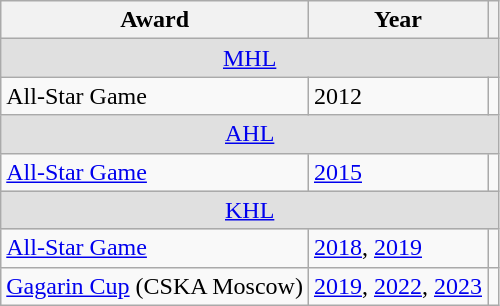<table class="wikitable">
<tr>
<th>Award</th>
<th>Year</th>
<th></th>
</tr>
<tr ALIGN="center" bgcolor="#e0e0e0">
<td colspan="3"><a href='#'>MHL</a></td>
</tr>
<tr>
<td>All-Star Game</td>
<td>2012</td>
<td></td>
</tr>
<tr ALIGN="center" bgcolor="#e0e0e0">
<td colspan="3"><a href='#'>AHL</a></td>
</tr>
<tr>
<td><a href='#'>All-Star Game</a></td>
<td><a href='#'>2015</a></td>
<td></td>
</tr>
<tr ALIGN="center" bgcolor="#e0e0e0">
<td colspan="3"><a href='#'>KHL</a></td>
</tr>
<tr>
<td><a href='#'>All-Star Game</a></td>
<td><a href='#'>2018</a>, <a href='#'>2019</a></td>
<td></td>
</tr>
<tr>
<td><a href='#'>Gagarin Cup</a> (CSKA Moscow)</td>
<td><a href='#'>2019</a>, <a href='#'>2022</a>, <a href='#'>2023</a></td>
<td></td>
</tr>
</table>
